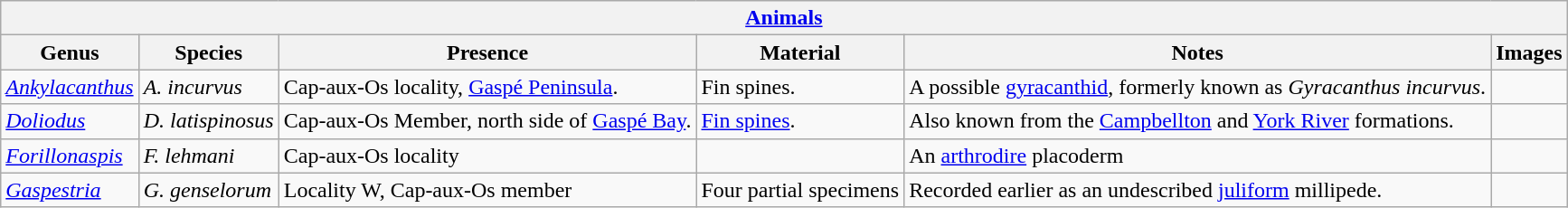<table class="wikitable" align="center">
<tr>
<th colspan="6" align="center"><strong><a href='#'>Animals</a></strong></th>
</tr>
<tr>
<th>Genus</th>
<th>Species</th>
<th>Presence</th>
<th><strong>Material</strong></th>
<th>Notes</th>
<th>Images</th>
</tr>
<tr>
<td><em><a href='#'>Ankylacanthus</a></em></td>
<td><em>A. incurvus</em></td>
<td>Cap-aux-Os locality, <a href='#'>Gaspé Peninsula</a>.</td>
<td>Fin spines.</td>
<td>A possible <a href='#'>gyracanthid</a>, formerly known as <em>Gyracanthus incurvus</em>.</td>
<td></td>
</tr>
<tr>
<td><em><a href='#'>Doliodus</a></em></td>
<td><em>D. latispinosus</em></td>
<td>Cap-aux-Os Member, north side of <a href='#'>Gaspé Bay</a>.</td>
<td><a href='#'>Fin spines</a>.</td>
<td>Also known from the <a href='#'>Campbellton</a> and <a href='#'>York River</a> formations.</td>
<td></td>
</tr>
<tr>
<td><em><a href='#'>Forillonaspis</a></em></td>
<td><em>F. lehmani</em></td>
<td>Cap-aux-Os locality</td>
<td></td>
<td>An <a href='#'>arthrodire</a> placoderm</td>
<td></td>
</tr>
<tr>
<td><em><a href='#'>Gaspestria</a></em></td>
<td><em>G. genselorum</em></td>
<td>Locality W, Cap-aux-Os member</td>
<td>Four partial specimens</td>
<td>Recorded earlier as an undescribed <a href='#'>juliform</a> millipede.</td>
</tr>
</table>
